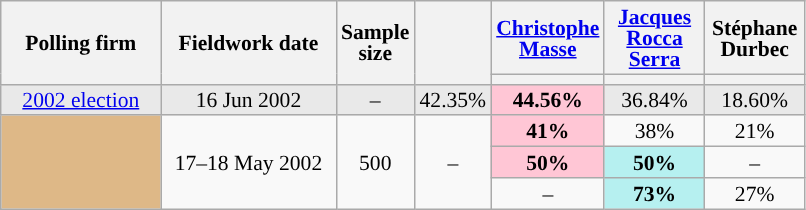<table class="wikitable sortable" style="text-align:center;font-size:90%;line-height:14px;">
<tr style="height:40px;">
<th style="width:100px;" rowspan="2">Polling firm</th>
<th style="width:110px;" rowspan="2">Fieldwork date</th>
<th style="width:35px;" rowspan="2">Sample<br>size</th>
<th style="width:30px;" rowspan="2"></th>
<th class="unsortable" style="width:60px;"><a href='#'>Christophe Masse</a><br></th>
<th class="unsortable" style="width:60px;"><a href='#'>Jacques Rocca Serra</a><br></th>
<th class="unsortable" style="width:60px;">Stéphane Durbec<br></th>
</tr>
<tr>
<th style="background:"></th>
<th style="background:"></th>
<th style="background:"></th>
</tr>
<tr style="background:#E9E9E9;">
<td><a href='#'>2002 election</a></td>
<td data-sort-value="2002-06-16">16 Jun 2002</td>
<td>–</td>
<td>42.35%</td>
<td style="background:#FFC6D5;"><strong>44.56%</strong></td>
<td>36.84%</td>
<td>18.60%</td>
</tr>
<tr>
<td rowspan="3" style="background:burlywood;"></td>
<td rowspan="3" data-sort-value="2002-05-18">17–18 May 2002</td>
<td rowspan="3">500</td>
<td rowspan="3">–</td>
<td style="background:#FFC6D5;"><strong>41%</strong></td>
<td>38%</td>
<td>21%</td>
</tr>
<tr>
<td style="background:#FFC6D5;"><strong>50%</strong></td>
<td style="background:#B6F0F0;"><strong>50%</strong></td>
<td>–</td>
</tr>
<tr>
<td>–</td>
<td style="background:#B6F0F0;"><strong>73%</strong></td>
<td>27%</td>
</tr>
</table>
